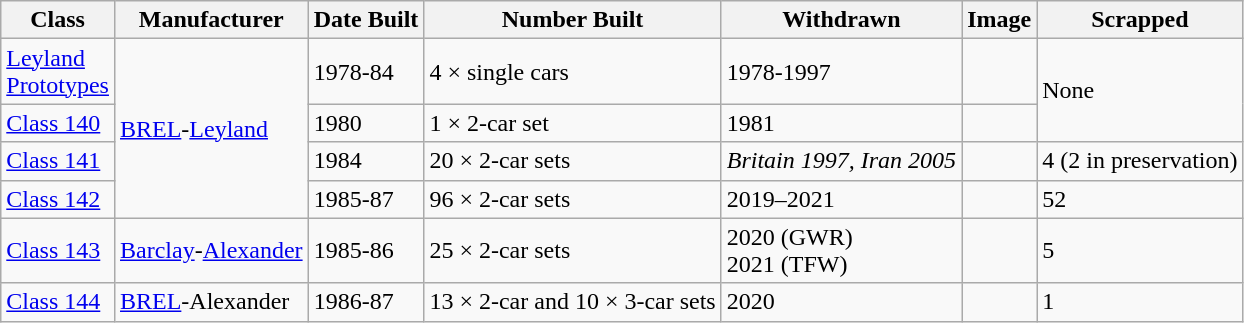<table class="sort wikitable sortable">
<tr>
<th>Class</th>
<th>Manufacturer</th>
<th>Date Built</th>
<th>Number Built</th>
<th>Withdrawn</th>
<th>Image</th>
<th>Scrapped</th>
</tr>
<tr>
<td><a href='#'>Leyland<br> Prototypes</a></td>
<td rowspan="4"><a href='#'>BREL</a>-<a href='#'>Leyland</a></td>
<td>1978-84</td>
<td>4 × single cars</td>
<td>1978-1997</td>
<td></td>
<td rowspan=2>None</td>
</tr>
<tr>
<td><a href='#'>Class 140</a></td>
<td>1980</td>
<td>1 × 2-car set</td>
<td>1981</td>
<td></td>
</tr>
<tr>
<td><a href='#'>Class 141</a></td>
<td>1984</td>
<td>20 × 2-car sets</td>
<td><em>Britain 1997, Iran 2005</em></td>
<td></td>
<td>4 (2 in preservation)</td>
</tr>
<tr>
<td><a href='#'>Class 142</a></td>
<td>1985-87</td>
<td>96 × 2-car sets</td>
<td>2019–2021</td>
<td></td>
<td>52</td>
</tr>
<tr>
<td><a href='#'>Class 143</a></td>
<td><a href='#'>Barclay</a>-<a href='#'>Alexander</a></td>
<td>1985-86</td>
<td>25 × 2-car sets</td>
<td>2020 (GWR)<br>2021 (TFW)</td>
<td></td>
<td>5</td>
</tr>
<tr>
<td><a href='#'>Class 144</a></td>
<td><a href='#'>BREL</a>-Alexander</td>
<td>1986-87</td>
<td>13 × 2-car and 10 × 3-car sets</td>
<td>2020</td>
<td></td>
<td>1</td>
</tr>
</table>
